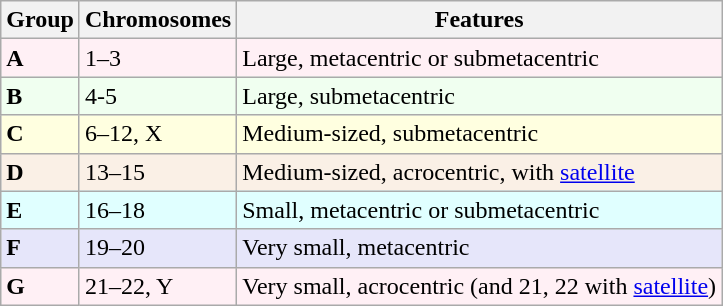<table class=wikitable>
<tr>
<th>Group</th>
<th>Chromosomes</th>
<th>Features</th>
</tr>
<tr style="background:lavenderblush">
<td><strong>A</strong></td>
<td>1–3</td>
<td>Large, metacentric or submetacentric</td>
</tr>
<tr style="background:honeydew">
<td><strong>B</strong></td>
<td>4-5</td>
<td>Large, submetacentric</td>
</tr>
<tr style="background:lightyellow">
<td><strong>C</strong></td>
<td>6–12, X</td>
<td>Medium-sized, submetacentric</td>
</tr>
<tr style="background:linen">
<td><strong>D</strong></td>
<td>13–15</td>
<td>Medium-sized, acrocentric, with <a href='#'>satellite</a></td>
</tr>
<tr style="background:lightcyan">
<td><strong>E</strong></td>
<td>16–18</td>
<td>Small, metacentric or submetacentric</td>
</tr>
<tr style="background:lavender">
<td><strong>F</strong></td>
<td>19–20</td>
<td>Very small, metacentric</td>
</tr>
<tr style="background:lavenderblush">
<td><strong>G</strong></td>
<td>21–22, Y</td>
<td>Very small, acrocentric (and 21, 22 with <a href='#'>satellite</a>)</td>
</tr>
</table>
